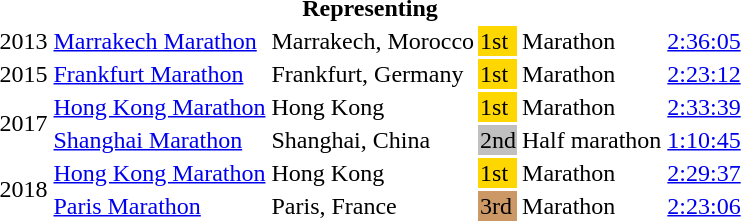<table>
<tr>
<th colspan="6">Representing </th>
</tr>
<tr>
<td>2013</td>
<td><a href='#'>Marrakech Marathon</a></td>
<td>Marrakech, Morocco</td>
<td bgcolor=gold>1st</td>
<td>Marathon</td>
<td><a href='#'>2:36:05</a></td>
</tr>
<tr>
<td>2015</td>
<td><a href='#'>Frankfurt Marathon</a></td>
<td>Frankfurt, Germany</td>
<td bgcolor=gold>1st</td>
<td>Marathon</td>
<td><a href='#'>2:23:12</a></td>
</tr>
<tr>
<td rowspan=2>2017</td>
<td><a href='#'>Hong Kong Marathon</a></td>
<td>Hong Kong</td>
<td bgcolor=gold>1st</td>
<td>Marathon</td>
<td><a href='#'>2:33:39</a></td>
</tr>
<tr>
<td><a href='#'>Shanghai Marathon</a></td>
<td>Shanghai, China</td>
<td bgcolor=silver>2nd</td>
<td>Half marathon</td>
<td><a href='#'>1:10:45</a></td>
</tr>
<tr>
<td rowspan=2>2018</td>
<td><a href='#'>Hong Kong Marathon</a></td>
<td>Hong Kong</td>
<td bgcolor=gold>1st</td>
<td>Marathon</td>
<td><a href='#'>2:29:37</a></td>
</tr>
<tr>
<td><a href='#'>Paris Marathon</a></td>
<td>Paris, France</td>
<td bgcolor=cc9966>3rd</td>
<td>Marathon</td>
<td><a href='#'>2:23:06</a></td>
</tr>
</table>
